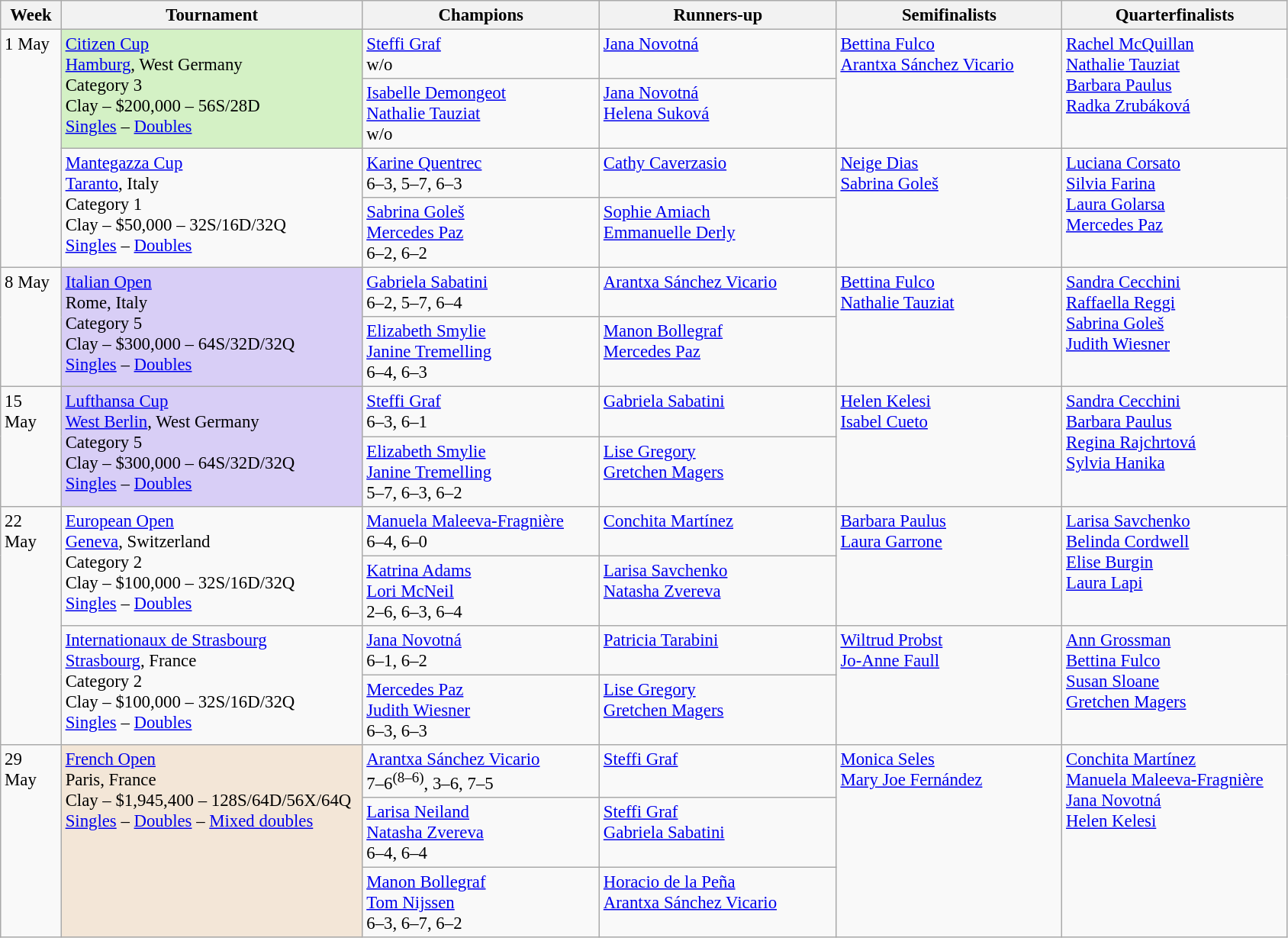<table class=wikitable style=font-size:95%>
<tr>
<th style="width:46px;">Week</th>
<th style="width:256px;">Tournament</th>
<th style="width:200px;">Champions</th>
<th style="width:200px;">Runners-up</th>
<th style="width:190px;">Semifinalists</th>
<th style="width:190px;">Quarterfinalists</th>
</tr>
<tr valign="top">
<td rowspan=4>1 May</td>
<td rowspan=2 style="background:#D4F1C5;"><a href='#'>Citizen Cup</a><br><a href='#'>Hamburg</a>, West Germany<br>Category 3  <br>Clay – $200,000 – 56S/28D <br><a href='#'>Singles</a> – <a href='#'>Doubles</a></td>
<td> <a href='#'>Steffi Graf</a><br>w/o</td>
<td> <a href='#'>Jana Novotná</a></td>
<td rowspan=2> <a href='#'>Bettina Fulco</a><br> <a href='#'>Arantxa Sánchez Vicario</a></td>
<td rowspan=2> <a href='#'>Rachel McQuillan</a><br> <a href='#'>Nathalie Tauziat</a><br> <a href='#'>Barbara Paulus</a><br> <a href='#'>Radka Zrubáková</a></td>
</tr>
<tr valign="top">
<td> <a href='#'>Isabelle Demongeot</a><br> <a href='#'>Nathalie Tauziat</a><br>w/o</td>
<td> <a href='#'>Jana Novotná</a><br> <a href='#'>Helena Suková</a></td>
</tr>
<tr valign="top">
<td rowspan=2><a href='#'>Mantegazza Cup</a><br><a href='#'>Taranto</a>, Italy<br>Category 1  <br>Clay – $50,000 – 32S/16D/32Q <br><a href='#'>Singles</a> – <a href='#'>Doubles</a></td>
<td> <a href='#'>Karine Quentrec</a><br>6–3, 5–7, 6–3</td>
<td> <a href='#'>Cathy Caverzasio</a></td>
<td rowspan=2> <a href='#'>Neige Dias</a><br> <a href='#'>Sabrina Goleš</a></td>
<td rowspan=2> <a href='#'>Luciana Corsato</a><br> <a href='#'>Silvia Farina</a><br> <a href='#'>Laura Golarsa</a><br> <a href='#'>Mercedes Paz</a></td>
</tr>
<tr valign="top">
<td> <a href='#'>Sabrina Goleš</a><br> <a href='#'>Mercedes Paz</a><br>6–2, 6–2</td>
<td> <a href='#'>Sophie Amiach</a><br> <a href='#'>Emmanuelle Derly</a></td>
</tr>
<tr valign="top">
<td rowspan=2>8 May</td>
<td rowspan=2 style="background:#d8cef6;"><a href='#'>Italian Open</a><br>Rome, Italy<br>Category 5  <br>Clay – $300,000 – 64S/32D/32Q <br><a href='#'>Singles</a> – <a href='#'>Doubles</a></td>
<td> <a href='#'>Gabriela Sabatini</a><br>6–2, 5–7, 6–4</td>
<td> <a href='#'>Arantxa Sánchez Vicario</a></td>
<td rowspan=2> <a href='#'>Bettina Fulco</a><br> <a href='#'>Nathalie Tauziat</a></td>
<td rowspan=2> <a href='#'>Sandra Cecchini</a><br> <a href='#'>Raffaella Reggi</a><br> <a href='#'>Sabrina Goleš</a><br> <a href='#'>Judith Wiesner</a></td>
</tr>
<tr valign="top">
<td> <a href='#'>Elizabeth Smylie</a><br> <a href='#'>Janine Tremelling</a><br>6–4, 6–3</td>
<td> <a href='#'>Manon Bollegraf</a><br> <a href='#'>Mercedes Paz</a></td>
</tr>
<tr valign="top">
<td rowspan=2>15 May</td>
<td rowspan=2 style="background:#d8cef6;"><a href='#'>Lufthansa Cup</a><br><a href='#'>West Berlin</a>, West Germany<br>Category 5  <br>Clay – $300,000 – 64S/32D/32Q <br><a href='#'>Singles</a> – <a href='#'>Doubles</a></td>
<td> <a href='#'>Steffi Graf</a><br>6–3, 6–1</td>
<td> <a href='#'>Gabriela Sabatini</a></td>
<td rowspan=2> <a href='#'>Helen Kelesi</a><br> <a href='#'>Isabel Cueto</a></td>
<td rowspan=2> <a href='#'>Sandra Cecchini</a><br> <a href='#'>Barbara Paulus</a><br> <a href='#'>Regina Rajchrtová</a><br> <a href='#'>Sylvia Hanika</a></td>
</tr>
<tr valign="top">
<td> <a href='#'>Elizabeth Smylie</a><br> <a href='#'>Janine Tremelling</a><br>5–7, 6–3, 6–2</td>
<td> <a href='#'>Lise Gregory</a><br> <a href='#'>Gretchen Magers</a></td>
</tr>
<tr valign="top">
<td rowspan=4>22 May</td>
<td rowspan=2><a href='#'>European Open</a><br><a href='#'>Geneva</a>, Switzerland<br>Category 2  <br>Clay – $100,000 – 32S/16D/32Q <br><a href='#'>Singles</a> – <a href='#'>Doubles</a></td>
<td> <a href='#'>Manuela Maleeva-Fragnière</a><br>6–4, 6–0</td>
<td> <a href='#'>Conchita Martínez</a></td>
<td rowspan=2> <a href='#'>Barbara Paulus</a><br> <a href='#'>Laura Garrone</a></td>
<td rowspan=2> <a href='#'>Larisa Savchenko</a><br> <a href='#'>Belinda Cordwell</a><br> <a href='#'>Elise Burgin</a><br> <a href='#'>Laura Lapi</a></td>
</tr>
<tr valign="top">
<td> <a href='#'>Katrina Adams</a><br> <a href='#'>Lori McNeil</a><br>2–6, 6–3, 6–4</td>
<td> <a href='#'>Larisa Savchenko</a><br> <a href='#'>Natasha Zvereva</a></td>
</tr>
<tr valign="top">
<td rowspan=2><a href='#'>Internationaux de Strasbourg</a><br><a href='#'>Strasbourg</a>, France<br>Category 2  <br>Clay – $100,000 – 32S/16D/32Q <br><a href='#'>Singles</a> – <a href='#'>Doubles</a></td>
<td> <a href='#'>Jana Novotná</a><br>6–1, 6–2</td>
<td> <a href='#'>Patricia Tarabini</a></td>
<td rowspan=2> <a href='#'>Wiltrud Probst</a><br> <a href='#'>Jo-Anne Faull</a></td>
<td rowspan=2> <a href='#'>Ann Grossman</a><br> <a href='#'>Bettina Fulco</a><br> <a href='#'>Susan Sloane</a><br> <a href='#'>Gretchen Magers</a></td>
</tr>
<tr valign="top">
<td> <a href='#'>Mercedes Paz</a><br> <a href='#'>Judith Wiesner</a><br>6–3, 6–3</td>
<td> <a href='#'>Lise Gregory</a><br> <a href='#'>Gretchen Magers</a></td>
</tr>
<tr valign="top">
<td rowspan=3>29 May</td>
<td rowspan=3 style="background:#F3E6D7;"><a href='#'>French Open</a><br>Paris, France<br>Clay – $1,945,400 – 128S/64D/56X/64Q <br><a href='#'>Singles</a> – <a href='#'>Doubles</a> – <a href='#'>Mixed doubles</a></td>
<td> <a href='#'>Arantxa Sánchez Vicario</a><br>7–6<sup>(8–6)</sup>, 3–6, 7–5</td>
<td> <a href='#'>Steffi Graf</a></td>
<td rowspan=3> <a href='#'>Monica Seles</a><br> <a href='#'>Mary Joe Fernández</a></td>
<td rowspan=3> <a href='#'>Conchita Martínez</a><br> <a href='#'>Manuela Maleeva-Fragnière</a><br> <a href='#'>Jana Novotná</a><br> <a href='#'>Helen Kelesi</a></td>
</tr>
<tr valign="top">
<td> <a href='#'>Larisa Neiland</a><br> <a href='#'>Natasha Zvereva</a><br>6–4, 6–4</td>
<td> <a href='#'>Steffi Graf</a><br> <a href='#'>Gabriela Sabatini</a></td>
</tr>
<tr valign="top">
<td> <a href='#'>Manon Bollegraf</a><br> <a href='#'>Tom Nijssen</a><br>6–3, 6–7, 6–2</td>
<td> <a href='#'>Horacio de la Peña</a><br> <a href='#'>Arantxa Sánchez Vicario</a></td>
</tr>
</table>
